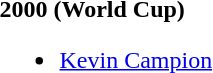<table class="toccolours" style="border-collapse: collapse;">
<tr>
<td colspan=7 align="right"></td>
</tr>
<tr>
<td valign="top"><br><strong>2000 (World Cup)</strong><ul><li><a href='#'>Kevin Campion</a></li></ul></td>
<td width="35"> </td>
<td valign="top"></td>
</tr>
</table>
